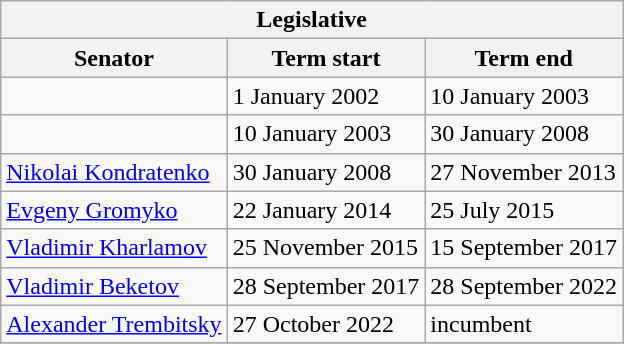<table class="wikitable sortable">
<tr>
<th colspan=3>Legislative</th>
</tr>
<tr>
<th>Senator</th>
<th>Term start</th>
<th>Term end</th>
</tr>
<tr>
<td></td>
<td>1 January 2002</td>
<td>10 January 2003</td>
</tr>
<tr>
<td></td>
<td>10 January 2003</td>
<td>30 January 2008</td>
</tr>
<tr>
<td><a href='#'>Nikolai Kondratenko</a></td>
<td>30 January 2008</td>
<td>27 November 2013</td>
</tr>
<tr>
<td><a href='#'>Evgeny Gromyko</a></td>
<td>22 January 2014</td>
<td>25 July 2015</td>
</tr>
<tr>
<td><a href='#'>Vladimir Kharlamov</a></td>
<td>25 November 2015</td>
<td>15 September 2017</td>
</tr>
<tr>
<td><a href='#'>Vladimir Beketov</a></td>
<td>28 September 2017</td>
<td>28 September 2022</td>
</tr>
<tr>
<td><a href='#'>Alexander Trembitsky</a></td>
<td>27 October 2022</td>
<td>incumbent</td>
</tr>
<tr>
</tr>
</table>
